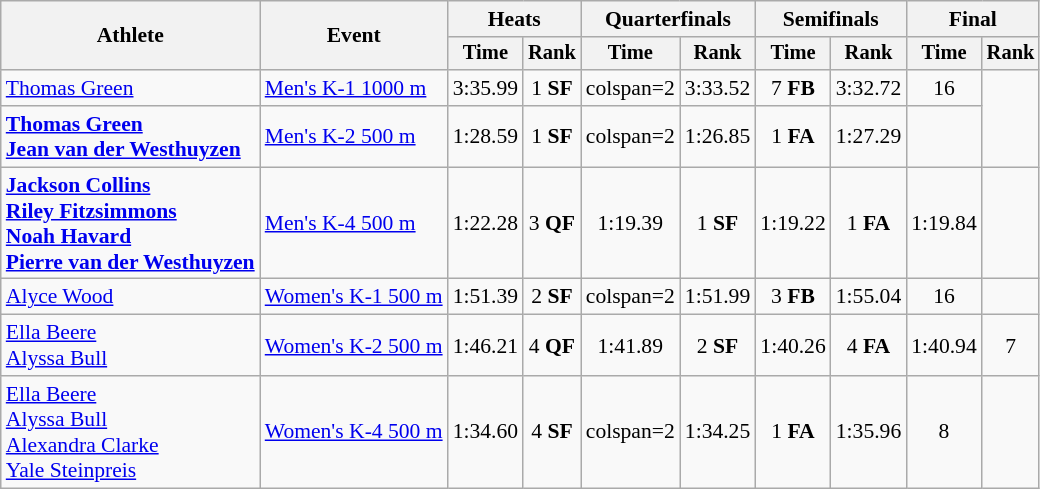<table class=wikitable style=font-size:90%;text-align:center>
<tr>
<th rowspan=2>Athlete</th>
<th rowspan=2>Event</th>
<th colspan=2>Heats</th>
<th colspan=2>Quarterfinals</th>
<th colspan=2>Semifinals</th>
<th colspan=2>Final</th>
</tr>
<tr style=font-size:95%>
<th>Time</th>
<th>Rank</th>
<th>Time</th>
<th>Rank</th>
<th>Time</th>
<th>Rank</th>
<th>Time</th>
<th>Rank</th>
</tr>
<tr>
<td align=left><a href='#'>Thomas Green</a></td>
<td align=left><a href='#'>Men's K-1 1000 m</a></td>
<td>3:35.99</td>
<td>1 <strong>SF</strong></td>
<td>colspan=2 </td>
<td>3:33.52</td>
<td>7 <strong>FB</strong></td>
<td>3:32.72</td>
<td>16</td>
</tr>
<tr>
<td align=left><strong><a href='#'>Thomas Green</a><br><a href='#'>Jean van der Westhuyzen</a></strong></td>
<td align=left><a href='#'>Men's K-2 500 m</a></td>
<td>1:28.59</td>
<td>1 <strong>SF</strong></td>
<td>colspan=2 </td>
<td>1:26.85</td>
<td>1 <strong>FA</strong></td>
<td>1:27.29</td>
<td></td>
</tr>
<tr>
<td align=left><strong><a href='#'>Jackson Collins</a><br><a href='#'>Riley Fitzsimmons</a><br><a href='#'>Noah Havard</a><br><a href='#'>Pierre van der Westhuyzen</a></strong></td>
<td align=left><a href='#'>Men's K-4 500 m</a></td>
<td>1:22.28</td>
<td>3 <strong>QF</strong></td>
<td>1:19.39</td>
<td>1 <strong>SF</strong></td>
<td>1:19.22</td>
<td>1 <strong>FA</strong></td>
<td>1:19.84</td>
<td></td>
</tr>
<tr>
<td align=left><a href='#'>Alyce Wood</a></td>
<td align=left><a href='#'>Women's K-1 500 m</a></td>
<td>1:51.39</td>
<td>2 <strong>SF</strong></td>
<td>colspan=2 </td>
<td>1:51.99</td>
<td>3 <strong>FB</strong></td>
<td>1:55.04</td>
<td>16</td>
</tr>
<tr>
<td align=left><a href='#'>Ella Beere</a><br><a href='#'>Alyssa Bull</a></td>
<td><a href='#'>Women's K-2 500 m</a></td>
<td>1:46.21</td>
<td>4 <strong>QF</strong></td>
<td>1:41.89</td>
<td>2 <strong>SF</strong></td>
<td>1:40.26</td>
<td>4 <strong>FA</strong></td>
<td>1:40.94</td>
<td>7</td>
</tr>
<tr>
<td align=left><a href='#'>Ella Beere</a><br><a href='#'>Alyssa Bull</a><br><a href='#'>Alexandra Clarke</a><br><a href='#'>Yale Steinpreis</a></td>
<td align=left><a href='#'>Women's K-4 500 m</a></td>
<td>1:34.60</td>
<td>4 <strong>SF</strong></td>
<td>colspan=2 </td>
<td>1:34.25</td>
<td>1 <strong>FA</strong></td>
<td>1:35.96</td>
<td>8</td>
</tr>
</table>
